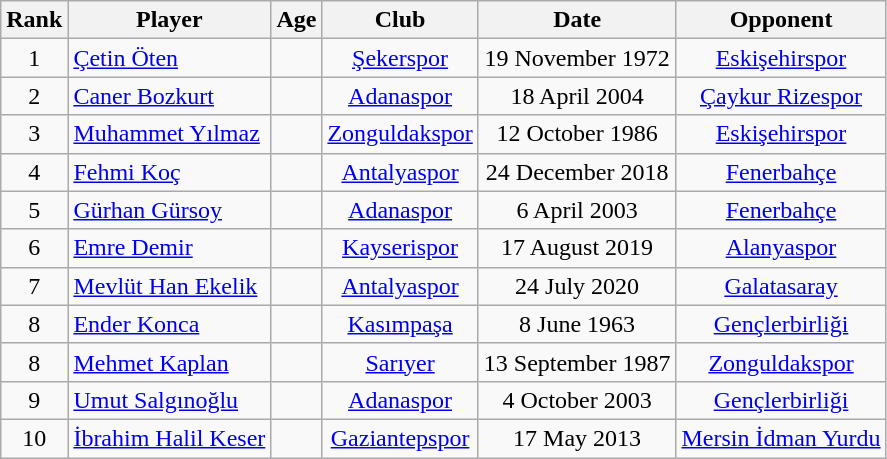<table class="wikitable" style="text-align:center; margin-left:1em; float:left">
<tr>
<th>Rank</th>
<th>Player</th>
<th>Age</th>
<th>Club</th>
<th>Date</th>
<th>Opponent</th>
</tr>
<tr>
<td>1</td>
<td style="text-align:left;"> <a href='#'>Çetin Öten</a></td>
<td></td>
<td><a href='#'>Şekerspor</a></td>
<td>19 November 1972</td>
<td><a href='#'>Eskişehirspor</a></td>
</tr>
<tr>
<td>2</td>
<td style="text-align:left;"> <a href='#'>Caner Bozkurt</a></td>
<td></td>
<td><a href='#'>Adanaspor</a></td>
<td>18 April 2004</td>
<td><a href='#'>Çaykur Rizespor</a></td>
</tr>
<tr>
<td>3</td>
<td style="text-align:left;"> <a href='#'>Muhammet Yılmaz</a></td>
<td></td>
<td><a href='#'>Zonguldakspor</a></td>
<td>12 October 1986</td>
<td><a href='#'>Eskişehirspor</a></td>
</tr>
<tr>
<td>4</td>
<td style="text-align:left;"> <a href='#'>Fehmi Koç</a></td>
<td></td>
<td><a href='#'>Antalyaspor</a></td>
<td>24 December 2018</td>
<td><a href='#'>Fenerbahçe</a></td>
</tr>
<tr>
<td>5</td>
<td style="text-align:left;"> <a href='#'>Gürhan Gürsoy</a></td>
<td></td>
<td><a href='#'>Adanaspor</a></td>
<td>6 April 2003</td>
<td><a href='#'>Fenerbahçe</a></td>
</tr>
<tr>
<td>6</td>
<td style="text-align:left;"> <a href='#'>Emre Demir</a></td>
<td></td>
<td><a href='#'>Kayserispor</a></td>
<td>17 August 2019</td>
<td><a href='#'>Alanyaspor</a></td>
</tr>
<tr>
<td>7</td>
<td style="text-align:left;"> <a href='#'>Mevlüt Han Ekelik</a></td>
<td></td>
<td><a href='#'>Antalyaspor</a></td>
<td>24 July 2020</td>
<td><a href='#'>Galatasaray</a></td>
</tr>
<tr>
<td>8</td>
<td style="text-align:left;"> <a href='#'>Ender Konca</a></td>
<td></td>
<td><a href='#'>Kasımpaşa</a></td>
<td>8 June 1963</td>
<td><a href='#'>Gençlerbirliği</a></td>
</tr>
<tr>
<td>8</td>
<td style="text-align:left;"> <a href='#'>Mehmet Kaplan</a></td>
<td></td>
<td><a href='#'>Sarıyer</a></td>
<td>13 September 1987</td>
<td><a href='#'>Zonguldakspor</a></td>
</tr>
<tr>
<td>9</td>
<td style="text-align:left;"> <a href='#'>Umut Salgınoğlu</a></td>
<td></td>
<td><a href='#'>Adanaspor</a></td>
<td>4 October 2003</td>
<td><a href='#'>Gençlerbirliği</a></td>
</tr>
<tr>
<td>10</td>
<td style="text-align:left;"> <a href='#'>İbrahim Halil Keser</a></td>
<td></td>
<td><a href='#'>Gaziantepspor</a></td>
<td>17 May 2013</td>
<td><a href='#'>Mersin İdman Yurdu</a></td>
</tr>
</table>
